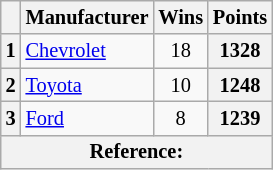<table class="wikitable" style="font-size:85%; text-align:center;">
<tr>
<th></th>
<th>Manufacturer</th>
<th>Wins</th>
<th>Points</th>
</tr>
<tr>
<th>1</th>
<td align=left><a href='#'>Chevrolet</a></td>
<td>18</td>
<th>1328</th>
</tr>
<tr>
<th>2</th>
<td align=left><a href='#'>Toyota</a></td>
<td>10</td>
<th>1248</th>
</tr>
<tr>
<th>3</th>
<td align=left><a href='#'>Ford</a></td>
<td>8</td>
<th>1239</th>
</tr>
<tr>
<th colspan="4">Reference: </th>
</tr>
</table>
